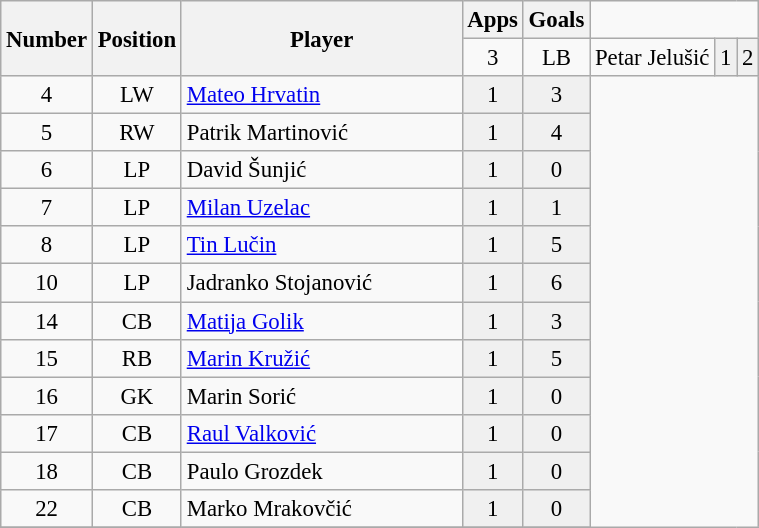<table class="wikitable sortable" style="font-size: 95%; text-align: center;">
<tr>
<th width=40 rowspan="2" align="center"><strong>Number</strong></th>
<th width=40 rowspan="2" align="center"><strong>Position</strong></th>
<th width=180 rowspan="2" align="center"><strong>Player</strong></th>
<th>Apps</th>
<th>Goals</th>
</tr>
<tr>
<td>3</td>
<td>LB</td>
<td style="text-align:left;"> Petar Jelušić</td>
<td style="background: #F0F0F0">1</td>
<td style="background: #F0F0F0">2</td>
</tr>
<tr>
<td>4</td>
<td>LW</td>
<td style="text-align:left;"> <a href='#'>Mateo Hrvatin</a></td>
<td style="background: #F0F0F0">1</td>
<td style="background: #F0F0F0">3</td>
</tr>
<tr>
<td>5</td>
<td>RW</td>
<td style="text-align:left;"> Patrik Martinović</td>
<td style="background: #F0F0F0">1</td>
<td style="background: #F0F0F0">4</td>
</tr>
<tr>
<td>6</td>
<td>LP</td>
<td style="text-align:left;"> David Šunjić</td>
<td style="background: #F0F0F0">1</td>
<td style="background: #F0F0F0">0</td>
</tr>
<tr>
<td>7</td>
<td>LP</td>
<td style="text-align:left;"> <a href='#'>Milan Uzelac</a></td>
<td style="background: #F0F0F0">1</td>
<td style="background: #F0F0F0">1</td>
</tr>
<tr>
<td>8</td>
<td>LP</td>
<td style="text-align:left;"> <a href='#'>Tin Lučin</a></td>
<td style="background: #F0F0F0">1</td>
<td style="background: #F0F0F0">5</td>
</tr>
<tr>
<td>10</td>
<td>LP</td>
<td style="text-align:left;"> Jadranko Stojanović</td>
<td style="background: #F0F0F0">1</td>
<td style="background: #F0F0F0">6</td>
</tr>
<tr>
<td>14</td>
<td>CB</td>
<td style="text-align:left;"> <a href='#'>Matija Golik</a></td>
<td style="background: #F0F0F0">1</td>
<td style="background: #F0F0F0">3</td>
</tr>
<tr>
<td>15</td>
<td>RB</td>
<td style="text-align:left;"> <a href='#'>Marin Kružić</a></td>
<td style="background: #F0F0F0">1</td>
<td style="background: #F0F0F0">5</td>
</tr>
<tr>
<td>16</td>
<td>GK</td>
<td style="text-align:left;"> Marin Sorić</td>
<td style="background: #F0F0F0">1</td>
<td style="background: #F0F0F0">0</td>
</tr>
<tr>
<td>17</td>
<td>CB</td>
<td style="text-align:left;"> <a href='#'>Raul Valković</a></td>
<td style="background: #F0F0F0">1</td>
<td style="background: #F0F0F0">0</td>
</tr>
<tr>
<td>18</td>
<td>CB</td>
<td style="text-align:left;">  Paulo Grozdek</td>
<td style="background: #F0F0F0">1</td>
<td style="background: #F0F0F0">0</td>
</tr>
<tr>
<td>22</td>
<td>CB</td>
<td style="text-align:left;">  Marko Mrakovčić</td>
<td style="background: #F0F0F0">1</td>
<td style="background: #F0F0F0">0</td>
</tr>
<tr>
</tr>
</table>
